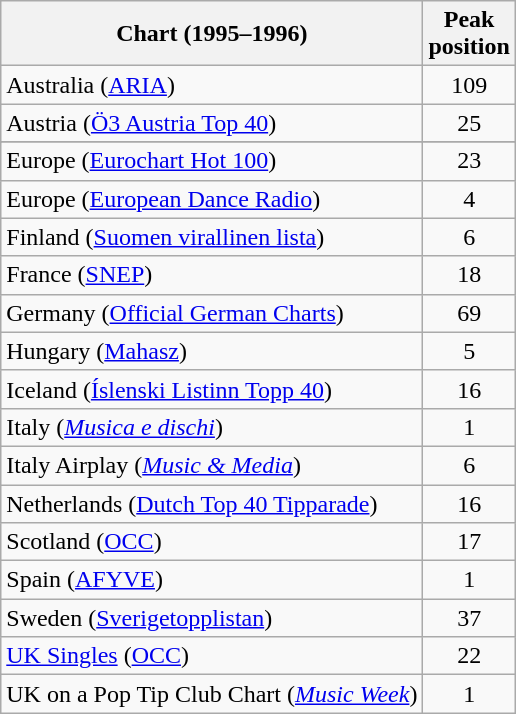<table class="wikitable sortable">
<tr>
<th>Chart (1995–1996)</th>
<th>Peak<br>position</th>
</tr>
<tr>
<td>Australia (<a href='#'>ARIA</a>)</td>
<td align="center">109</td>
</tr>
<tr>
<td>Austria (<a href='#'>Ö3 Austria Top 40</a>)</td>
<td align="center">25</td>
</tr>
<tr>
</tr>
<tr>
<td>Europe (<a href='#'>Eurochart Hot 100</a>)</td>
<td align="center">23</td>
</tr>
<tr>
<td>Europe (<a href='#'>European Dance Radio</a>)</td>
<td align="center">4</td>
</tr>
<tr>
<td>Finland (<a href='#'>Suomen virallinen lista</a>)</td>
<td align="center">6</td>
</tr>
<tr>
<td>France (<a href='#'>SNEP</a>)</td>
<td align="center">18</td>
</tr>
<tr>
<td>Germany (<a href='#'>Official German Charts</a>)</td>
<td align="center">69</td>
</tr>
<tr>
<td>Hungary (<a href='#'>Mahasz</a>)</td>
<td align="center">5</td>
</tr>
<tr>
<td>Iceland (<a href='#'>Íslenski Listinn Topp 40</a>)</td>
<td align="center">16</td>
</tr>
<tr>
<td>Italy (<em><a href='#'>Musica e dischi</a></em>)</td>
<td align="center">1</td>
</tr>
<tr>
<td>Italy Airplay (<em><a href='#'>Music & Media</a></em>)</td>
<td align="center">6</td>
</tr>
<tr>
<td>Netherlands (<a href='#'>Dutch Top 40 Tipparade</a>)</td>
<td align="center">16</td>
</tr>
<tr>
<td>Scotland (<a href='#'>OCC</a>)</td>
<td align="center">17</td>
</tr>
<tr>
<td>Spain (<a href='#'>AFYVE</a>)</td>
<td align="center">1</td>
</tr>
<tr>
<td>Sweden (<a href='#'>Sverigetopplistan</a>)</td>
<td align="center">37</td>
</tr>
<tr>
<td><a href='#'>UK Singles</a> (<a href='#'>OCC</a>)</td>
<td align="center">22</td>
</tr>
<tr>
<td>UK on a Pop Tip Club Chart (<em><a href='#'>Music Week</a></em>)</td>
<td align="center">1</td>
</tr>
</table>
